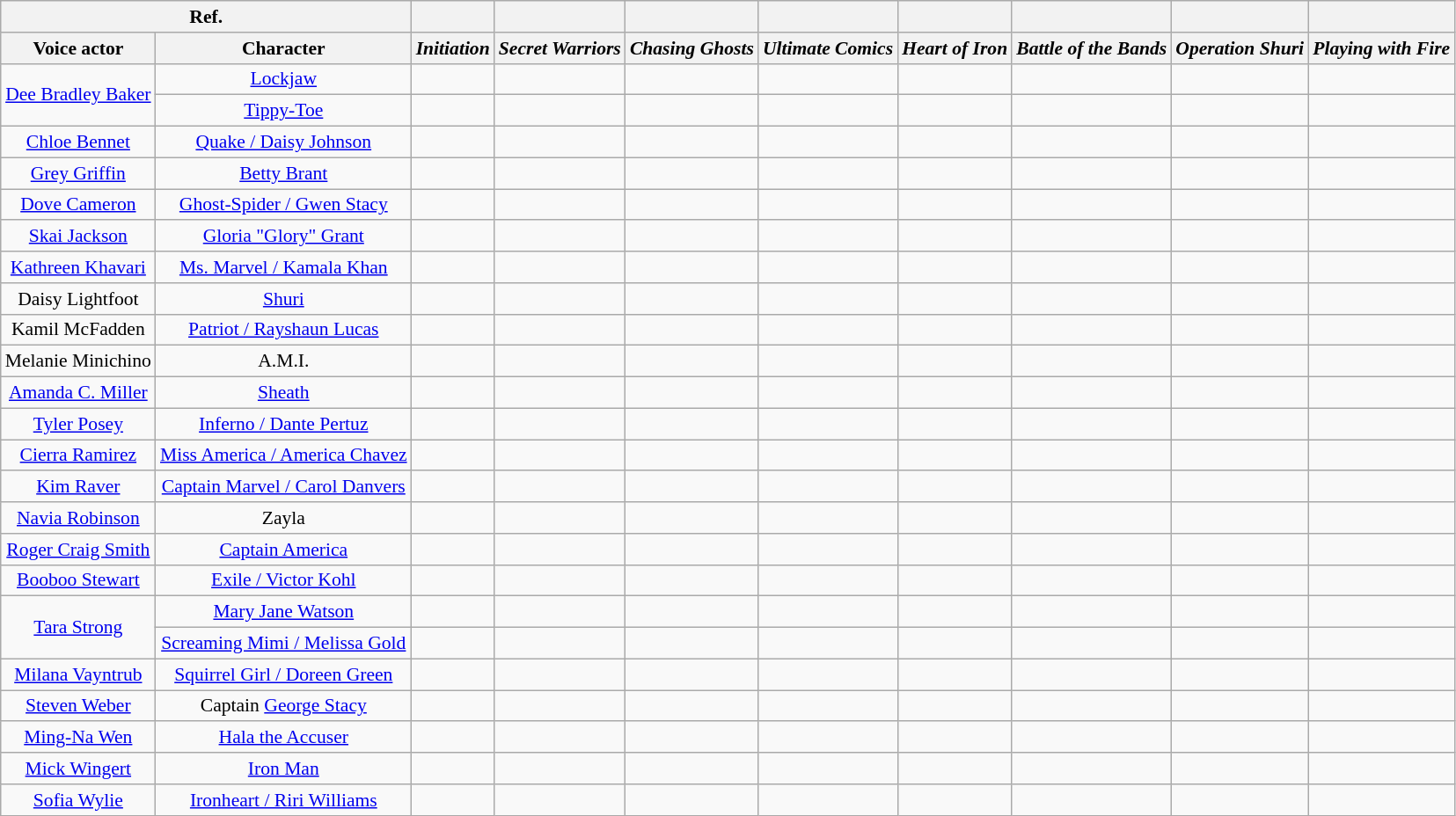<table class="wikitable sortable" style="text-align:center; font-size:90%; white-space:nowrap">
<tr>
<th colspan="2">Ref.</th>
<th></th>
<th></th>
<th></th>
<th></th>
<th></th>
<th></th>
<th></th>
<th></th>
</tr>
<tr>
<th>Voice actor</th>
<th>Character</th>
<th><em>Initiation</em></th>
<th><em>Secret Warriors</em></th>
<th><em>Chasing Ghosts</em></th>
<th><em>Ultimate Comics</em></th>
<th><em>Heart of Iron</em></th>
<th><em>Battle of the Bands</em></th>
<th><em>Operation Shuri</em></th>
<th><em>Playing with Fire</em></th>
</tr>
<tr>
<td rowspan="2"><a href='#'>Dee Bradley Baker</a></td>
<td><a href='#'>Lockjaw</a></td>
<td></td>
<td></td>
<td></td>
<td></td>
<td></td>
<td></td>
<td></td>
<td></td>
</tr>
<tr>
<td><a href='#'>Tippy-Toe</a></td>
<td></td>
<td></td>
<td></td>
<td></td>
<td></td>
<td></td>
<td></td>
<td></td>
</tr>
<tr>
<td><a href='#'>Chloe Bennet</a></td>
<td><a href='#'>Quake / Daisy Johnson</a></td>
<td></td>
<td></td>
<td></td>
<td></td>
<td></td>
<td></td>
<td></td>
<td></td>
</tr>
<tr>
<td><a href='#'>Grey Griffin</a></td>
<td><a href='#'>Betty Brant</a></td>
<td></td>
<td></td>
<td></td>
<td></td>
<td></td>
<td></td>
<td></td>
<td></td>
</tr>
<tr>
<td><a href='#'>Dove Cameron</a></td>
<td><a href='#'>Ghost-Spider / Gwen Stacy</a></td>
<td></td>
<td></td>
<td></td>
<td></td>
<td></td>
<td></td>
<td></td>
<td></td>
</tr>
<tr>
<td><a href='#'>Skai Jackson</a></td>
<td><a href='#'>Gloria "Glory" Grant</a></td>
<td></td>
<td></td>
<td></td>
<td></td>
<td></td>
<td></td>
<td></td>
<td></td>
</tr>
<tr>
<td><a href='#'>Kathreen Khavari</a></td>
<td><a href='#'>Ms. Marvel / Kamala Khan</a></td>
<td></td>
<td></td>
<td></td>
<td></td>
<td></td>
<td></td>
<td></td>
<td></td>
</tr>
<tr>
<td>Daisy Lightfoot</td>
<td><a href='#'>Shuri</a></td>
<td></td>
<td></td>
<td></td>
<td></td>
<td></td>
<td></td>
<td></td>
<td></td>
</tr>
<tr>
<td>Kamil McFadden</td>
<td><a href='#'>Patriot / Rayshaun Lucas</a></td>
<td></td>
<td></td>
<td></td>
<td></td>
<td></td>
<td></td>
<td></td>
<td></td>
</tr>
<tr>
<td>Melanie Minichino</td>
<td>A.M.I.</td>
<td></td>
<td></td>
<td></td>
<td></td>
<td></td>
<td></td>
<td></td>
<td></td>
</tr>
<tr>
<td><a href='#'>Amanda C. Miller</a></td>
<td><a href='#'>Sheath</a></td>
<td></td>
<td></td>
<td></td>
<td></td>
<td></td>
<td></td>
<td></td>
<td></td>
</tr>
<tr>
<td><a href='#'>Tyler Posey</a></td>
<td><a href='#'>Inferno / Dante Pertuz</a></td>
<td></td>
<td></td>
<td></td>
<td></td>
<td></td>
<td></td>
<td></td>
<td></td>
</tr>
<tr>
<td><a href='#'>Cierra Ramirez</a></td>
<td><a href='#'>Miss America / America Chavez</a></td>
<td></td>
<td></td>
<td></td>
<td></td>
<td></td>
<td></td>
<td></td>
<td></td>
</tr>
<tr>
<td><a href='#'>Kim Raver</a></td>
<td><a href='#'>Captain Marvel / Carol Danvers</a></td>
<td></td>
<td></td>
<td></td>
<td></td>
<td></td>
<td></td>
<td></td>
<td></td>
</tr>
<tr>
<td><a href='#'>Navia Robinson</a></td>
<td>Zayla</td>
<td></td>
<td></td>
<td></td>
<td></td>
<td></td>
<td></td>
<td></td>
<td></td>
</tr>
<tr>
<td><a href='#'>Roger Craig Smith</a></td>
<td><a href='#'>Captain America</a></td>
<td></td>
<td></td>
<td></td>
<td></td>
<td></td>
<td></td>
<td></td>
<td></td>
</tr>
<tr>
<td><a href='#'>Booboo Stewart</a></td>
<td><a href='#'>Exile / Victor Kohl</a></td>
<td></td>
<td></td>
<td></td>
<td></td>
<td></td>
<td></td>
<td></td>
<td></td>
</tr>
<tr>
<td rowspan="2"><a href='#'>Tara Strong</a></td>
<td><a href='#'>Mary Jane Watson</a></td>
<td></td>
<td></td>
<td></td>
<td></td>
<td></td>
<td></td>
<td></td>
<td></td>
</tr>
<tr>
<td><a href='#'>Screaming Mimi / Melissa Gold</a></td>
<td></td>
<td></td>
<td></td>
<td></td>
<td></td>
<td></td>
<td></td>
<td></td>
</tr>
<tr>
<td><a href='#'>Milana Vayntrub</a></td>
<td><a href='#'>Squirrel Girl / Doreen Green</a></td>
<td></td>
<td></td>
<td></td>
<td></td>
<td></td>
<td></td>
<td></td>
<td></td>
</tr>
<tr>
<td><a href='#'>Steven Weber</a></td>
<td>Captain <a href='#'>George Stacy</a></td>
<td></td>
<td></td>
<td></td>
<td></td>
<td></td>
<td></td>
<td></td>
<td></td>
</tr>
<tr>
<td><a href='#'>Ming-Na Wen</a></td>
<td><a href='#'>Hala the Accuser</a></td>
<td></td>
<td></td>
<td></td>
<td></td>
<td></td>
<td></td>
<td></td>
<td></td>
</tr>
<tr>
<td><a href='#'>Mick Wingert</a></td>
<td><a href='#'>Iron Man</a></td>
<td></td>
<td></td>
<td></td>
<td></td>
<td></td>
<td></td>
<td></td>
<td></td>
</tr>
<tr>
<td><a href='#'>Sofia Wylie</a></td>
<td><a href='#'>Ironheart / Riri Williams</a></td>
<td></td>
<td></td>
<td></td>
<td></td>
<td></td>
<td></td>
<td></td>
<td></td>
</tr>
</table>
